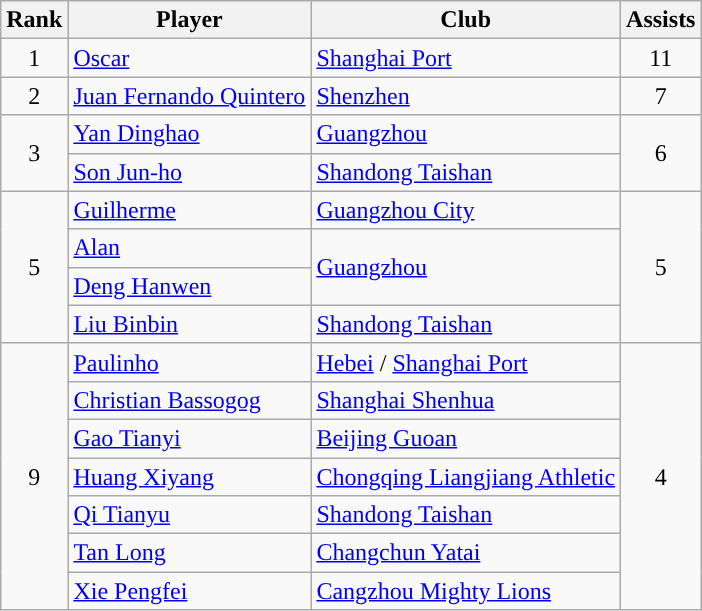<table class="wikitable" style="text-align:center">
<tr>
<th>Rank</th>
<th>Player</th>
<th>Club</th>
<th>Assists</th>
</tr>
<tr>
<td>1</td>
<td align="left"> <a href='#'>Oscar</a></td>
<td align="left"><a href='#'>Shanghai Port</a></td>
<td>11</td>
</tr>
<tr>
<td>2</td>
<td align="left"> <a href='#'>Juan Fernando Quintero</a></td>
<td align="left"><a href='#'>Shenzhen</a></td>
<td>7</td>
</tr>
<tr>
<td rowspan=2>3</td>
<td align="left"> <a href='#'>Yan Dinghao</a></td>
<td align="left"><a href='#'>Guangzhou</a></td>
<td rowspan=2>6</td>
</tr>
<tr>
<td align="left"> <a href='#'>Son Jun-ho</a></td>
<td align="left"><a href='#'>Shandong Taishan</a></td>
</tr>
<tr>
<td rowspan=4>5</td>
<td align="left"> <a href='#'>Guilherme</a></td>
<td align="left"><a href='#'>Guangzhou City</a></td>
<td rowspan=4>5</td>
</tr>
<tr>
<td align="left"> <a href='#'>Alan</a></td>
<td rowspan=2 align="left"><a href='#'>Guangzhou</a></td>
</tr>
<tr>
<td align="left"> <a href='#'>Deng Hanwen</a></td>
</tr>
<tr>
<td align="left"> <a href='#'>Liu Binbin</a></td>
<td align="left"><a href='#'>Shandong Taishan</a></td>
</tr>
<tr>
<td rowspan=7>9</td>
<td align="left"> <a href='#'>Paulinho</a></td>
<td align="left"><a href='#'>Hebei</a> / <a href='#'>Shanghai Port</a></td>
<td rowspan=7>4</td>
</tr>
<tr>
<td align="left"> <a href='#'>Christian Bassogog</a></td>
<td align="left"><a href='#'>Shanghai Shenhua</a></td>
</tr>
<tr>
<td align="left"> <a href='#'>Gao Tianyi</a></td>
<td align="left"><a href='#'>Beijing Guoan</a></td>
</tr>
<tr>
<td align="left"> <a href='#'>Huang Xiyang</a></td>
<td align="left"><a href='#'>Chongqing Liangjiang Athletic</a></td>
</tr>
<tr>
<td align="left"> <a href='#'>Qi Tianyu</a></td>
<td align="left"><a href='#'>Shandong Taishan</a></td>
</tr>
<tr>
<td align="left"> <a href='#'>Tan Long</a></td>
<td align="left"><a href='#'>Changchun Yatai</a></td>
</tr>
<tr>
<td align="left"> <a href='#'>Xie Pengfei</a></td>
<td align="left"><a href='#'>Cangzhou Mighty Lions</a></td>
</tr>
</table>
